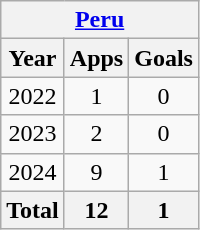<table class="wikitable" style="text-align:center">
<tr>
<th colspan="3"><a href='#'>Peru</a></th>
</tr>
<tr>
<th>Year</th>
<th>Apps</th>
<th>Goals</th>
</tr>
<tr>
<td>2022</td>
<td>1</td>
<td>0</td>
</tr>
<tr>
<td>2023</td>
<td>2</td>
<td>0</td>
</tr>
<tr>
<td>2024</td>
<td>9</td>
<td>1</td>
</tr>
<tr>
<th colspan="1">Total</th>
<th>12</th>
<th>1</th>
</tr>
</table>
